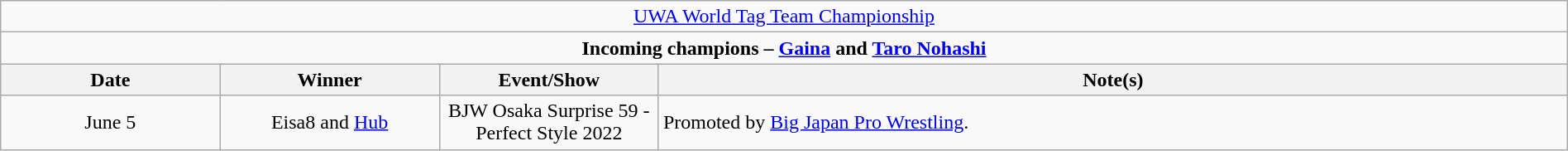<table class="wikitable" style="text-align:center; width:100%;">
<tr>
<td colspan="4" style="text-align: center;"><a href='#'>UWA World Tag Team Championship</a></td>
</tr>
<tr>
<td colspan="4" style="text-align: center;"><strong>Incoming champions – <a href='#'>Gaina</a> and <a href='#'>Taro Nohashi</a></strong></td>
</tr>
<tr>
<th width=14%>Date</th>
<th width=14%>Winner</th>
<th width=14%>Event/Show</th>
<th width=58%>Note(s)</th>
</tr>
<tr>
<td>June 5</td>
<td>Eisa8 and <a href='#'>Hub</a></td>
<td>BJW Osaka Surprise 59 - Perfect Style 2022</td>
<td align=left>Promoted by <a href='#'>Big Japan Pro Wrestling</a>.</td>
</tr>
</table>
